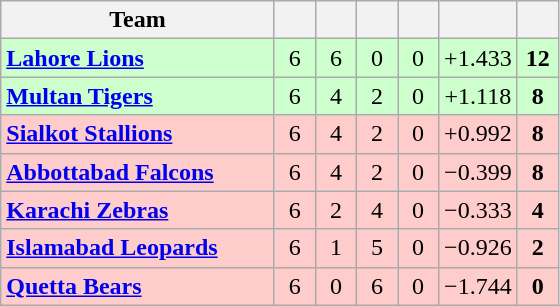<table class="wikitable sortable" style="text-align:center">
<tr>
<th style="width:175px;">Team</th>
<th style="width:20px;"></th>
<th style="width:20px;"></th>
<th style="width:20px;"></th>
<th style="width:20px;"></th>
<th style="width:45px;"></th>
<th style="width:20px;"></th>
</tr>
<tr style="background:#cfc;">
<td style="text-align:left"><strong><a href='#'>Lahore Lions</a></strong></td>
<td>6</td>
<td>6</td>
<td>0</td>
<td>0</td>
<td>+1.433</td>
<td><strong>12</strong></td>
</tr>
<tr style="background:#cfc;">
<td style="text-align:left"><strong><a href='#'>Multan Tigers</a></strong></td>
<td>6</td>
<td>4</td>
<td>2</td>
<td>0</td>
<td>+1.118</td>
<td><strong>8</strong></td>
</tr>
<tr style="background:#fcc;">
<td style="text-align:left"><strong><a href='#'>Sialkot Stallions</a></strong></td>
<td>6</td>
<td>4</td>
<td>2</td>
<td>0</td>
<td>+0.992</td>
<td><strong>8</strong></td>
</tr>
<tr style="background:#fcc;">
<td style="text-align:left"><strong><a href='#'>Abbottabad Falcons</a></strong></td>
<td>6</td>
<td>4</td>
<td>2</td>
<td>0</td>
<td>−0.399</td>
<td><strong>8</strong></td>
</tr>
<tr style="background:#fcc;">
<td style="text-align:left"><strong><a href='#'>Karachi Zebras</a></strong></td>
<td>6</td>
<td>2</td>
<td>4</td>
<td>0</td>
<td>−0.333</td>
<td><strong>4</strong></td>
</tr>
<tr style="background:#fcc;">
<td style="text-align:left"><strong><a href='#'>Islamabad Leopards</a></strong></td>
<td>6</td>
<td>1</td>
<td>5</td>
<td>0</td>
<td>−0.926</td>
<td><strong>2</strong></td>
</tr>
<tr style="background:#fcc;">
<td style="text-align:left"><strong><a href='#'>Quetta Bears</a></strong></td>
<td>6</td>
<td>0</td>
<td>6</td>
<td>0</td>
<td>−1.744</td>
<td><strong>0</strong></td>
</tr>
</table>
